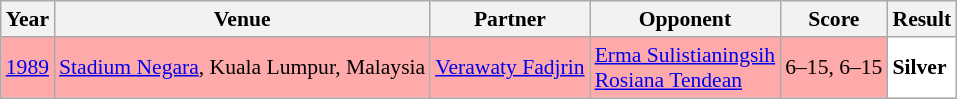<table class="sortable wikitable" style="font-size: 90%;">
<tr>
<th>Year</th>
<th>Venue</th>
<th>Partner</th>
<th>Opponent</th>
<th>Score</th>
<th>Result</th>
</tr>
<tr style="background:#FFAAAA">
<td align="center"><a href='#'>1989</a></td>
<td align="left"><a href='#'>Stadium Negara</a>, Kuala Lumpur, Malaysia</td>
<td align="left"> <a href='#'>Verawaty Fadjrin</a></td>
<td align="left"> <a href='#'>Erma Sulistianingsih</a><br> <a href='#'>Rosiana Tendean</a></td>
<td align="left">6–15, 6–15</td>
<td style="text-align:left; background:white"> <strong>Silver</strong></td>
</tr>
</table>
